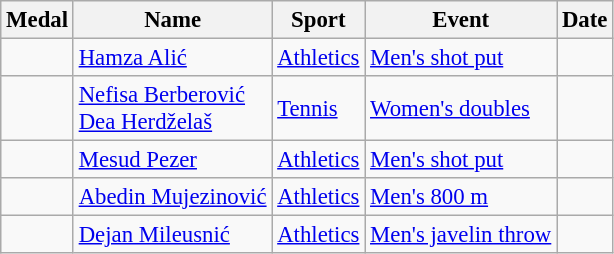<table class="wikitable sortable" style="font-size:95%">
<tr>
<th>Medal</th>
<th>Name</th>
<th>Sport</th>
<th>Event</th>
<th>Date</th>
</tr>
<tr>
<td></td>
<td><a href='#'>Hamza Alić</a></td>
<td><a href='#'>Athletics</a></td>
<td><a href='#'>Men's shot put</a></td>
<td></td>
</tr>
<tr>
<td></td>
<td><a href='#'>Nefisa Berberović</a><br><a href='#'>Dea Herdželaš</a></td>
<td><a href='#'>Tennis</a></td>
<td><a href='#'>Women's doubles</a></td>
<td></td>
</tr>
<tr>
<td></td>
<td><a href='#'>Mesud Pezer</a></td>
<td><a href='#'>Athletics</a></td>
<td><a href='#'>Men's shot put</a></td>
<td></td>
</tr>
<tr>
<td></td>
<td><a href='#'>Abedin Mujezinović</a></td>
<td><a href='#'>Athletics</a></td>
<td><a href='#'>Men's 800 m</a></td>
<td></td>
</tr>
<tr>
<td></td>
<td><a href='#'>Dejan Mileusnić</a></td>
<td><a href='#'>Athletics</a></td>
<td><a href='#'>Men's javelin throw</a></td>
<td></td>
</tr>
</table>
